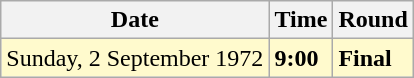<table class="wikitable">
<tr>
<th>Date</th>
<th>Time</th>
<th>Round</th>
</tr>
<tr style=background:lemonchiffon>
<td>Sunday, 2 September 1972</td>
<td><strong>9:00</strong></td>
<td><strong>Final</strong></td>
</tr>
</table>
